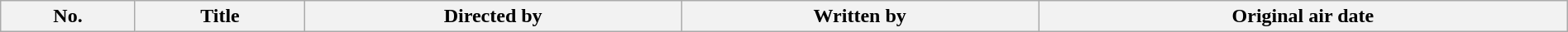<table class="wikitable plainrowheaders" style="width:100%; background:#fff;">
<tr>
<th style="background:#;">No.</th>
<th style="background:#;">Title</th>
<th style="background:#;">Directed by</th>
<th style="background:#;">Written by</th>
<th style="background:#;">Original air date<br>
























</th>
</tr>
</table>
